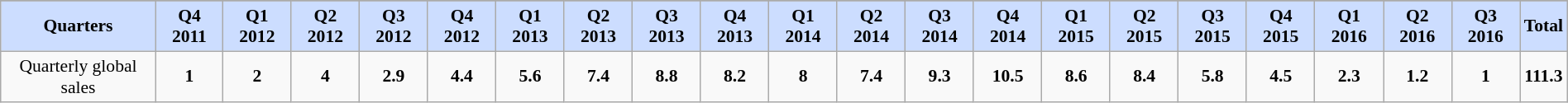<table class="wikitable collapsible uncollapsed" style="width:100%; font-size:90%; text-align:center;">
<tr>
</tr>
<tr style="font-weight:bold; background:#cdf; padding:0.3em;">
<td>Quarters</td>
<td>Q4 2011</td>
<td>Q1 2012</td>
<td>Q2 2012</td>
<td>Q3 2012</td>
<td>Q4 2012</td>
<td>Q1 2013</td>
<td>Q2 2013</td>
<td>Q3 2013</td>
<td>Q4 2013</td>
<td>Q1 2014</td>
<td>Q2 2014</td>
<td>Q3 2014</td>
<td>Q4 2014</td>
<td>Q1 2015</td>
<td>Q2 2015</td>
<td>Q3 2015</td>
<td>Q4 2015</td>
<td>Q1 2016</td>
<td>Q2 2016</td>
<td>Q3 2016</td>
<td><strong>Total</strong></td>
</tr>
<tr>
<td>Quarterly global sales</td>
<td><strong>1</strong></td>
<td><strong>2</strong></td>
<td><strong>4</strong></td>
<td><strong>2.9</strong></td>
<td><strong>4.4</strong></td>
<td><strong>5.6</strong></td>
<td><strong>7.4</strong></td>
<td><strong>8.8</strong></td>
<td><strong>8.2</strong></td>
<td><strong>8</strong></td>
<td><strong>7.4</strong></td>
<td><strong>9.3</strong></td>
<td><strong>10.5</strong></td>
<td><strong>8.6</strong></td>
<td><strong>8.4</strong></td>
<td><strong>5.8</strong></td>
<td><strong>4.5</strong></td>
<td><strong>2.3</strong></td>
<td><strong>1.2</strong></td>
<td><strong>1</strong></td>
<td><strong>111.3</strong></td>
</tr>
</table>
